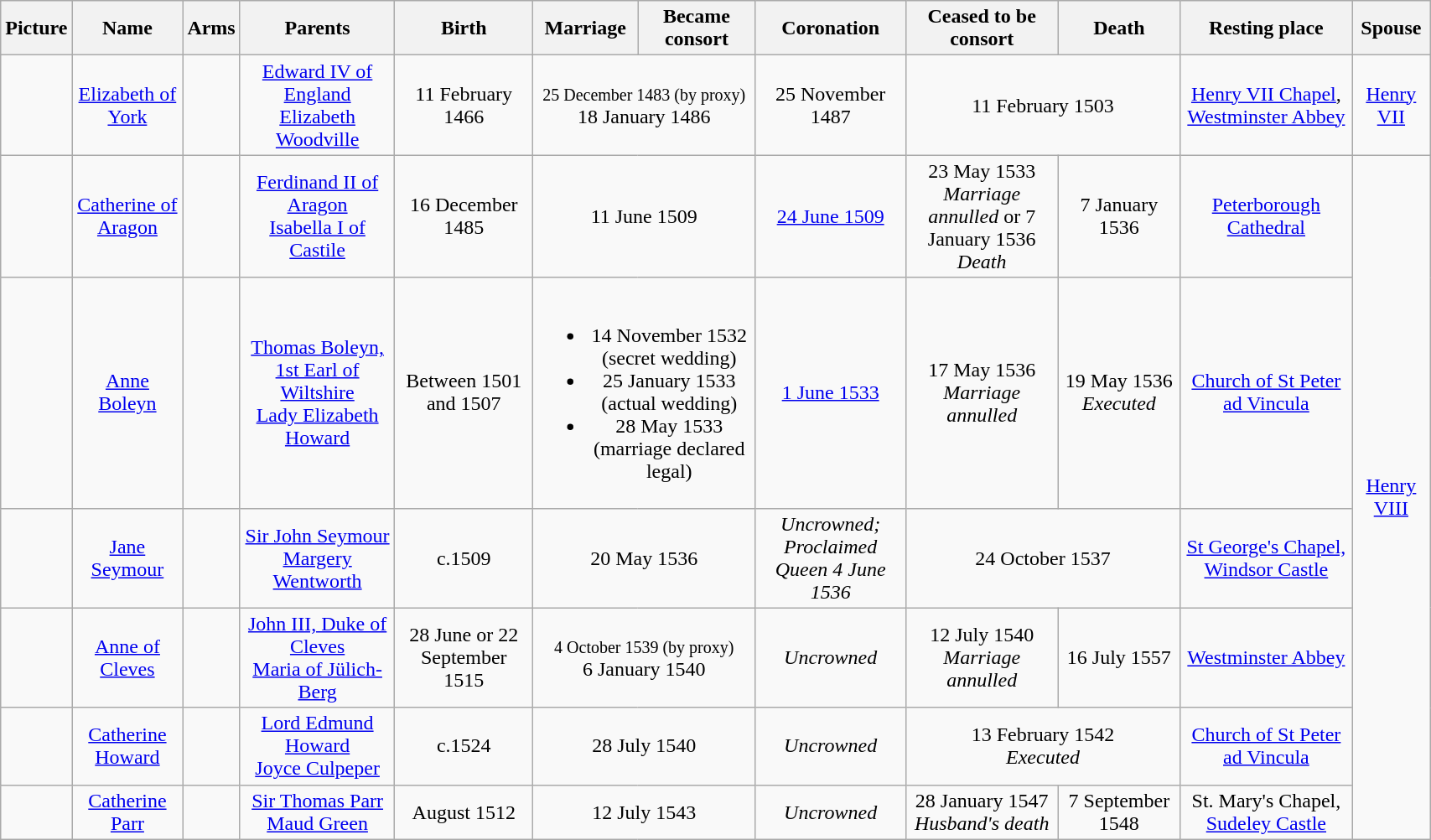<table width=90% class="wikitable" style="text-align:center;">
<tr>
<th>Picture</th>
<th>Name</th>
<th>Arms</th>
<th>Parents</th>
<th>Birth</th>
<th>Marriage</th>
<th>Became consort</th>
<th>Coronation</th>
<th>Ceased to be consort</th>
<th>Death</th>
<th>Resting place</th>
<th>Spouse</th>
</tr>
<tr>
<td></td>
<td><a href='#'>Elizabeth of York</a></td>
<td></td>
<td><a href='#'>Edward IV of England</a> <br> <a href='#'>Elizabeth Woodville</a></td>
<td>11 February 1466</td>
<td colspan="2"><small>25 December 1483 (by proxy)</small><br>18 January 1486</td>
<td>25 November 1487</td>
<td colspan="2">11 February 1503</td>
<td><a href='#'>Henry VII Chapel</a>, <a href='#'>Westminster Abbey</a></td>
<td><a href='#'>Henry VII</a></td>
</tr>
<tr>
<td></td>
<td><a href='#'>Catherine of Aragon</a></td>
<td></td>
<td><a href='#'>Ferdinand II of Aragon</a> <br> <a href='#'>Isabella I of Castile</a></td>
<td>16 December 1485</td>
<td colspan="2">11 June 1509</td>
<td><a href='#'>24 June 1509</a></td>
<td>23 May 1533<br><em>Marriage annulled</em> or 7 January 1536<br><em>Death</em></td>
<td>7 January 1536</td>
<td><a href='#'>Peterborough Cathedral</a></td>
<td rowspan="6"><a href='#'>Henry VIII</a></td>
</tr>
<tr>
<td></td>
<td><a href='#'>Anne Boleyn</a></td>
<td></td>
<td><a href='#'>Thomas Boleyn, 1st Earl of Wiltshire</a> <br> <a href='#'>Lady Elizabeth Howard</a></td>
<td>Between 1501 and 1507</td>
<td colspan="2"><br><ul><li>14 November 1532 (secret wedding)</li><li>25 January 1533 (actual wedding)</li><li>28 May 1533 (marriage declared legal)</li></ul></td>
<td><a href='#'>1 June 1533</a></td>
<td>17 May 1536<br><em>Marriage annulled</em></td>
<td>19 May 1536 <em>Executed</em></td>
<td><a href='#'>Church of St Peter ad Vincula</a></td>
</tr>
<tr>
<td></td>
<td><a href='#'>Jane Seymour</a></td>
<td></td>
<td><a href='#'>Sir John Seymour</a> <br> <a href='#'>Margery Wentworth</a></td>
<td>c.1509</td>
<td colspan="2">20 May 1536</td>
<td><em>Uncrowned;<br>Proclaimed Queen 4 June 1536</em></td>
<td colspan="2">24 October 1537</td>
<td><a href='#'>St George's Chapel, Windsor Castle</a></td>
</tr>
<tr>
<td></td>
<td><a href='#'>Anne of Cleves</a></td>
<td></td>
<td><a href='#'>John III, Duke of Cleves</a> <br> <a href='#'>Maria of Jülich-Berg</a></td>
<td>28 June or 22 September 1515</td>
<td colspan="2"><small>4 October 1539 (by proxy)</small><br>6 January 1540</td>
<td><em>Uncrowned</em></td>
<td>12 July 1540<br><em>Marriage annulled</em></td>
<td>16 July 1557</td>
<td><a href='#'>Westminster Abbey</a></td>
</tr>
<tr>
<td></td>
<td><a href='#'>Catherine Howard</a></td>
<td></td>
<td><a href='#'>Lord Edmund Howard</a> <br> <a href='#'>Joyce Culpeper</a></td>
<td>c.1524</td>
<td colspan="2">28 July 1540</td>
<td><em>Uncrowned</em></td>
<td colspan="2">13 February 1542<br><em>Executed</em><br></td>
<td><a href='#'>Church of St Peter ad Vincula</a></td>
</tr>
<tr>
<td></td>
<td><a href='#'>Catherine Parr</a></td>
<td></td>
<td><a href='#'>Sir Thomas Parr</a> <br> <a href='#'>Maud Green</a></td>
<td>August 1512</td>
<td colspan="2">12 July 1543</td>
<td><em>Uncrowned</em></td>
<td>28 January 1547<br><em>Husband's death</em></td>
<td>7 September 1548</td>
<td>St. Mary's Chapel, <a href='#'>Sudeley Castle</a></td>
</tr>
</table>
